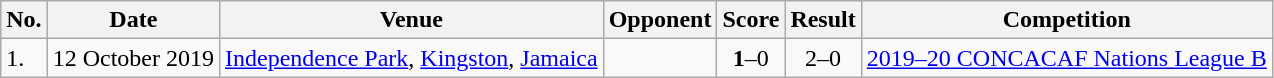<table class="wikitable">
<tr>
<th>No.</th>
<th>Date</th>
<th>Venue</th>
<th>Opponent</th>
<th>Score</th>
<th>Result</th>
<th>Competition</th>
</tr>
<tr>
<td>1.</td>
<td>12 October 2019</td>
<td><a href='#'>Independence Park</a>, <a href='#'>Kingston</a>, <a href='#'>Jamaica</a></td>
<td></td>
<td align=center><strong>1</strong>–0</td>
<td align=center>2–0</td>
<td><a href='#'>2019–20 CONCACAF Nations League B</a></td>
</tr>
</table>
